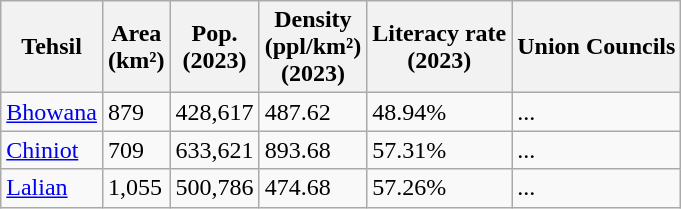<table class="wikitable sortable static-row-numbers static-row-header-hash">
<tr>
<th>Tehsil</th>
<th>Area<br>(km²)</th>
<th>Pop.<br>(2023)</th>
<th>Density<br>(ppl/km²)<br>(2023)</th>
<th>Literacy rate<br>(2023)</th>
<th>Union Councils</th>
</tr>
<tr>
<td><a href='#'>Bhowana</a></td>
<td>879</td>
<td>428,617</td>
<td>487.62</td>
<td>48.94%</td>
<td>...</td>
</tr>
<tr>
<td><a href='#'>Chiniot</a></td>
<td>709</td>
<td>633,621</td>
<td>893.68</td>
<td>57.31%</td>
<td>...</td>
</tr>
<tr>
<td><a href='#'>Lalian</a></td>
<td>1,055</td>
<td>500,786</td>
<td>474.68</td>
<td>57.26%</td>
<td>...</td>
</tr>
</table>
